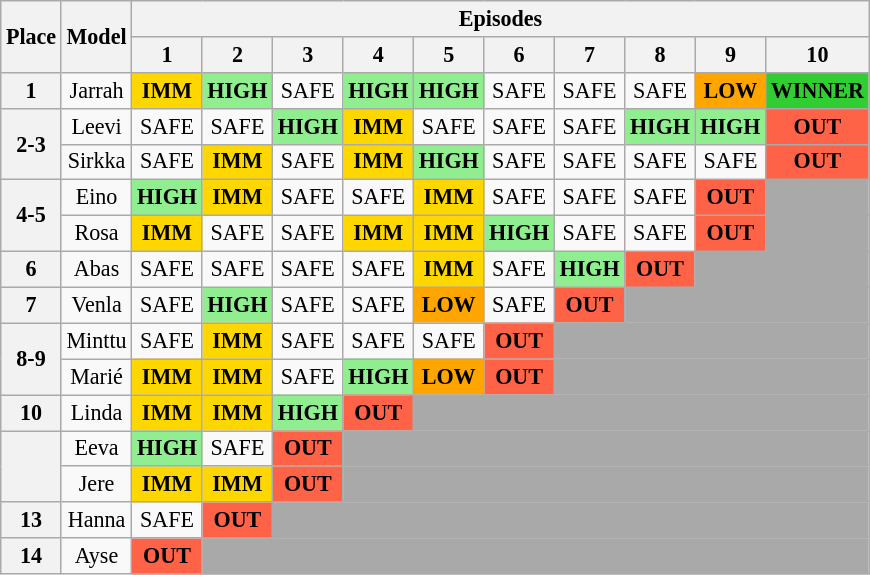<table class="wikitable" style="text-align:center; font-size:92%">
<tr>
<th rowspan="2">Place</th>
<th rowspan="2">Model</th>
<th colspan="10">Episodes</th>
</tr>
<tr>
<th>1</th>
<th>2</th>
<th>3</th>
<th>4</th>
<th>5</th>
<th>6</th>
<th>7</th>
<th>8</th>
<th>9</th>
<th>10</th>
</tr>
<tr>
<th>1</th>
<td>Jarrah</td>
<td style="background:gold;"><strong>IMM</strong></td>
<td style="background:lightgreen;"><strong>HIGH</strong></td>
<td>SAFE</td>
<td style="background:lightgreen;"><strong>HIGH</strong></td>
<td style="background:lightgreen;"><strong>HIGH</strong></td>
<td>SAFE</td>
<td>SAFE</td>
<td>SAFE</td>
<td style="background:orange;"><strong>LOW</strong></td>
<td style="background:limegreen;"><strong>WINNER</strong></td>
</tr>
<tr>
<th rowspan=2>2-3</th>
<td>Leevi</td>
<td>SAFE</td>
<td>SAFE</td>
<td style="background:lightgreen;"><strong>HIGH</strong></td>
<td style="background:gold;"><strong>IMM</strong></td>
<td>SAFE</td>
<td>SAFE</td>
<td>SAFE</td>
<td style="background:lightgreen;"><strong>HIGH</strong></td>
<td style="background:lightgreen;"><strong>HIGH</strong></td>
<td style="background:tomato;"><strong>OUT</strong></td>
</tr>
<tr>
<td>Sirkka</td>
<td>SAFE</td>
<td style="background:gold;"><strong>IMM</strong></td>
<td>SAFE</td>
<td style="background:gold;"><strong>IMM</strong></td>
<td style="background:lightgreen;"><strong>HIGH</strong></td>
<td>SAFE</td>
<td>SAFE</td>
<td>SAFE</td>
<td>SAFE</td>
<td style="background:tomato;"><strong>OUT</strong></td>
</tr>
<tr>
<th rowspan=2>4-5</th>
<td>Eino</td>
<td style="background:lightgreen;"><strong>HIGH</strong></td>
<td style="background:gold;"><strong>IMM</strong></td>
<td>SAFE</td>
<td>SAFE</td>
<td style="background:gold;"><strong>IMM</strong></td>
<td>SAFE</td>
<td>SAFE</td>
<td>SAFE</td>
<td style="background:tomato;"><strong>OUT</strong></td>
<td style="background:darkgrey;"></td>
</tr>
<tr>
<td>Rosa</td>
<td style="background:gold;"><strong>IMM</strong></td>
<td>SAFE</td>
<td>SAFE</td>
<td style="background:gold;"><strong>IMM</strong></td>
<td style="background:gold;"><strong>IMM</strong></td>
<td style="background:lightgreen;"><strong>HIGH</strong></td>
<td>SAFE</td>
<td>SAFE</td>
<td style="background:tomato;"><strong>OUT</strong></td>
<td style="background:darkgrey;"></td>
</tr>
<tr>
<th>6</th>
<td>Abas</td>
<td>SAFE</td>
<td>SAFE</td>
<td>SAFE</td>
<td>SAFE</td>
<td style="background:gold;"><strong>IMM</strong></td>
<td>SAFE</td>
<td style="background:lightgreen;"><strong>HIGH</strong></td>
<td style="background:tomato;"><strong>OUT</strong></td>
<td colspan="2" style="background:darkgrey;"></td>
</tr>
<tr>
<th>7</th>
<td>Venla</td>
<td>SAFE</td>
<td style="background:lightgreen;"><strong>HIGH</strong></td>
<td>SAFE</td>
<td>SAFE</td>
<td style="background:orange;"><strong>LOW</strong></td>
<td>SAFE</td>
<td style="background:tomato;"><strong>OUT</strong></td>
<td colspan="3" style="background:darkgrey;"></td>
</tr>
<tr>
<th rowspan="2">8-9</th>
<td>Minttu</td>
<td>SAFE</td>
<td style="background:gold;"><strong>IMM</strong></td>
<td>SAFE</td>
<td>SAFE</td>
<td>SAFE</td>
<td style="background:tomato;"><strong>OUT</strong></td>
<td colspan="4" style="background:darkgrey;"></td>
</tr>
<tr>
<td>Marié</td>
<td style="background:gold;"><strong>IMM</strong></td>
<td style="background:gold;"><strong>IMM</strong></td>
<td>SAFE</td>
<td style="background:lightgreen;"><strong>HIGH</strong></td>
<td style="background:orange;"><strong>LOW</strong></td>
<td style="background:tomato;"><strong>OUT</strong></td>
<td colspan="4" style="background:darkgrey;"></td>
</tr>
<tr>
<th>10</th>
<td>Linda</td>
<td style="background:gold;"><strong>IMM</strong></td>
<td style="background:gold;"><strong>IMM</strong></td>
<td style="background:lightgreen;"><strong>HIGH</strong></td>
<td style="background:tomato;"><strong>OUT</strong></td>
<td colspan="6" style="background:darkgrey;"></td>
</tr>
<tr>
<th rowspan="2"></th>
<td>Eeva</td>
<td style="background:lightgreen;"><strong>HIGH</strong></td>
<td>SAFE</td>
<td style="background:tomato;"><strong>OUT</strong></td>
<td colspan="7" style="background:darkgrey;"></td>
</tr>
<tr>
<td>Jere</td>
<td style="background:gold;"><strong>IMM</strong></td>
<td style="background:gold;"><strong>IMM</strong></td>
<td style="background:tomato;"><strong>OUT</strong></td>
<td colspan="7" style="background:darkgrey;"></td>
</tr>
<tr>
<th>13</th>
<td>Hanna</td>
<td>SAFE</td>
<td style="background:tomato;"><strong>OUT</strong></td>
<td colspan="8" style="background:darkgrey;"></td>
</tr>
<tr>
<th>14</th>
<td>Ayse</td>
<td style="background:tomato;"><strong>OUT</strong></td>
<td colspan="9" style="background:darkgrey;"></td>
</tr>
</table>
